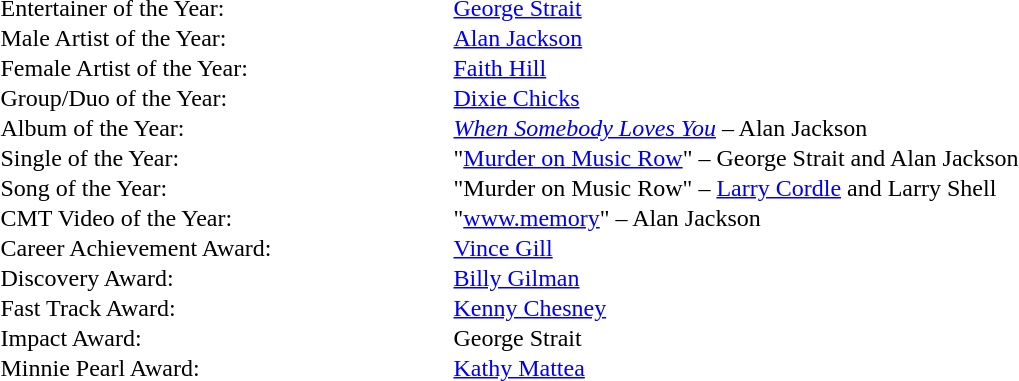<table cellspacing="0" border="0" cellpadding="1">
<tr>
<td style="width:300px;">Entertainer of the Year:</td>
<td><a href='#'>George Strait</a></td>
</tr>
<tr>
<td>Male Artist of the Year:</td>
<td><a href='#'>Alan Jackson</a></td>
</tr>
<tr>
<td>Female Artist of the Year:</td>
<td><a href='#'>Faith Hill</a></td>
</tr>
<tr>
<td>Group/Duo of the Year:</td>
<td><a href='#'>Dixie Chicks</a></td>
</tr>
<tr>
<td>Album of the Year:</td>
<td><em><a href='#'>When Somebody Loves You</a></em> – Alan Jackson</td>
</tr>
<tr>
<td>Single of the Year:</td>
<td>"<a href='#'>Murder on Music Row</a>" – George Strait and Alan Jackson</td>
</tr>
<tr>
<td>Song of the Year:</td>
<td>"Murder on Music Row" – <a href='#'>Larry Cordle</a> and Larry Shell</td>
</tr>
<tr>
<td>CMT Video of the Year:</td>
<td>"<a href='#'>www.memory</a>" – Alan Jackson</td>
</tr>
<tr>
<td>Career Achievement Award:</td>
<td><a href='#'>Vince Gill</a></td>
</tr>
<tr>
<td>Discovery Award:</td>
<td><a href='#'>Billy Gilman</a></td>
</tr>
<tr>
<td>Fast Track Award:</td>
<td><a href='#'>Kenny Chesney</a></td>
</tr>
<tr>
<td>Impact Award:</td>
<td>George Strait</td>
</tr>
<tr>
<td>Minnie Pearl Award:</td>
<td><a href='#'>Kathy Mattea</a></td>
</tr>
<tr>
</tr>
</table>
